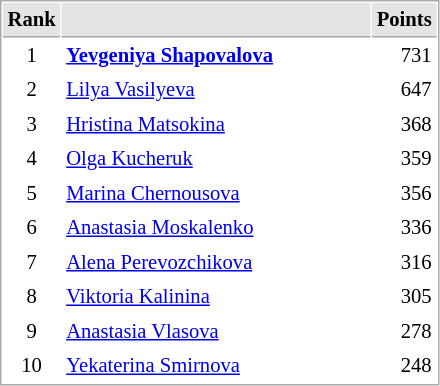<table cellspacing="1" cellpadding="3" style="border:1px solid #AAAAAA;font-size:86%">
<tr style="background-color: #E4E4E4;">
<th style="border-bottom:1px solid #AAAAAA" width=10>Rank</th>
<th style="border-bottom:1px solid #AAAAAA" width=200></th>
<th style="border-bottom:1px solid #AAAAAA" width=20 align=right>Points</th>
</tr>
<tr>
<td align=center>1</td>
<td> <strong><a href='#'>Yevgeniya Shapovalova</a></strong></td>
<td align=right>731</td>
</tr>
<tr>
<td align=center>2</td>
<td> <a href='#'>Lilya Vasilyeva</a></td>
<td align=right>647</td>
</tr>
<tr>
<td align=center>3</td>
<td> <a href='#'>Hristina Matsokina</a></td>
<td align=right>368</td>
</tr>
<tr>
<td align=center>4</td>
<td> <a href='#'>Olga Kucheruk</a></td>
<td align=right>359</td>
</tr>
<tr>
<td align=center>5</td>
<td> <a href='#'>Marina Chernousova</a></td>
<td align=right>356</td>
</tr>
<tr>
<td align=center>6</td>
<td> <a href='#'>Anastasia Moskalenko</a></td>
<td align=right>336</td>
</tr>
<tr>
<td align=center>7</td>
<td> <a href='#'>Alena Perevozchikova</a></td>
<td align=right>316</td>
</tr>
<tr>
<td align=center>8</td>
<td> <a href='#'>Viktoria Kalinina</a></td>
<td align=right>305</td>
</tr>
<tr>
<td align=center>9</td>
<td> <a href='#'>Anastasia Vlasova</a></td>
<td align=right>278</td>
</tr>
<tr>
<td align=center>10</td>
<td> <a href='#'>Yekaterina Smirnova</a></td>
<td align=right>248</td>
</tr>
</table>
